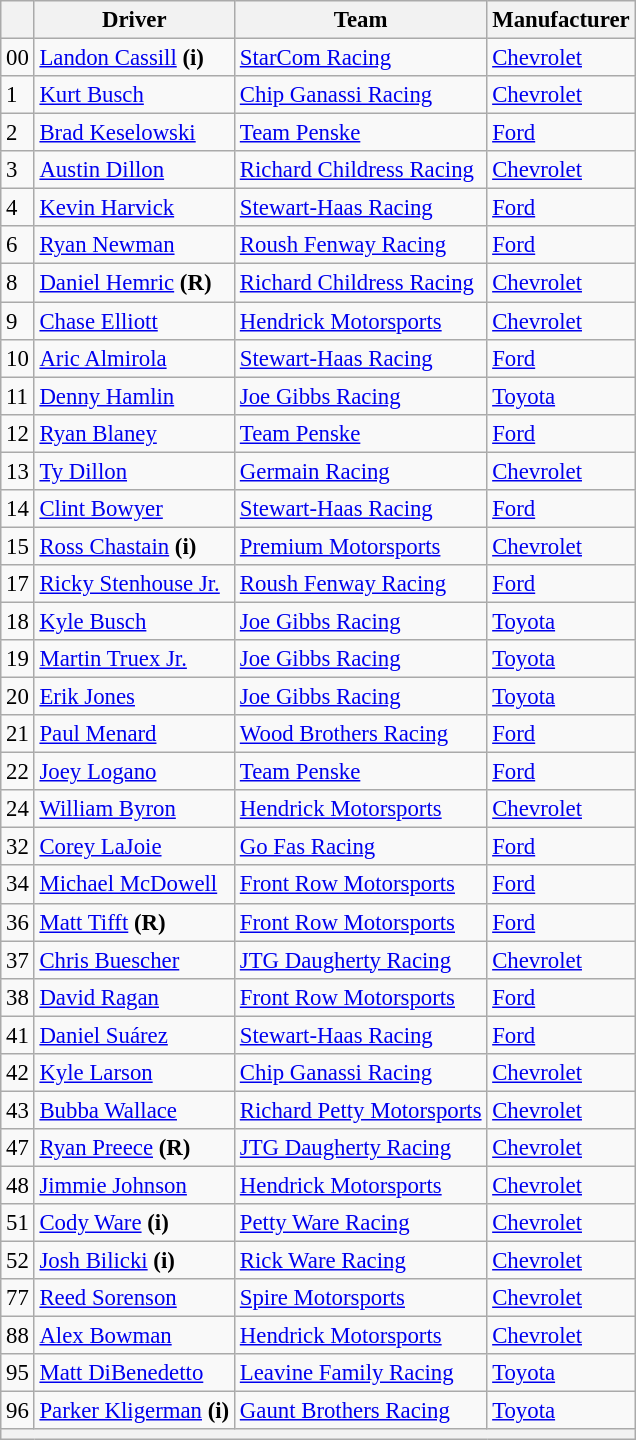<table class="wikitable" style="font-size:95%">
<tr>
<th></th>
<th>Driver</th>
<th>Team</th>
<th>Manufacturer</th>
</tr>
<tr>
<td>00</td>
<td><a href='#'>Landon Cassill</a> <strong>(i)</strong></td>
<td><a href='#'>StarCom Racing</a></td>
<td><a href='#'>Chevrolet</a></td>
</tr>
<tr>
<td>1</td>
<td><a href='#'>Kurt Busch</a></td>
<td><a href='#'>Chip Ganassi Racing</a></td>
<td><a href='#'>Chevrolet</a></td>
</tr>
<tr>
<td>2</td>
<td><a href='#'>Brad Keselowski</a></td>
<td><a href='#'>Team Penske</a></td>
<td><a href='#'>Ford</a></td>
</tr>
<tr>
<td>3</td>
<td><a href='#'>Austin Dillon</a></td>
<td><a href='#'>Richard Childress Racing</a></td>
<td><a href='#'>Chevrolet</a></td>
</tr>
<tr>
<td>4</td>
<td><a href='#'>Kevin Harvick</a></td>
<td><a href='#'>Stewart-Haas Racing</a></td>
<td><a href='#'>Ford</a></td>
</tr>
<tr>
<td>6</td>
<td><a href='#'>Ryan Newman</a></td>
<td><a href='#'>Roush Fenway Racing</a></td>
<td><a href='#'>Ford</a></td>
</tr>
<tr>
<td>8</td>
<td><a href='#'>Daniel Hemric</a> <strong>(R)</strong></td>
<td><a href='#'>Richard Childress Racing</a></td>
<td><a href='#'>Chevrolet</a></td>
</tr>
<tr>
<td>9</td>
<td><a href='#'>Chase Elliott</a></td>
<td><a href='#'>Hendrick Motorsports</a></td>
<td><a href='#'>Chevrolet</a></td>
</tr>
<tr>
<td>10</td>
<td><a href='#'>Aric Almirola</a></td>
<td><a href='#'>Stewart-Haas Racing</a></td>
<td><a href='#'>Ford</a></td>
</tr>
<tr>
<td>11</td>
<td><a href='#'>Denny Hamlin</a></td>
<td><a href='#'>Joe Gibbs Racing</a></td>
<td><a href='#'>Toyota</a></td>
</tr>
<tr>
<td>12</td>
<td><a href='#'>Ryan Blaney</a></td>
<td><a href='#'>Team Penske</a></td>
<td><a href='#'>Ford</a></td>
</tr>
<tr>
<td>13</td>
<td><a href='#'>Ty Dillon</a></td>
<td><a href='#'>Germain Racing</a></td>
<td><a href='#'>Chevrolet</a></td>
</tr>
<tr>
<td>14</td>
<td><a href='#'>Clint Bowyer</a></td>
<td><a href='#'>Stewart-Haas Racing</a></td>
<td><a href='#'>Ford</a></td>
</tr>
<tr>
<td>15</td>
<td><a href='#'>Ross Chastain</a> <strong>(i)</strong></td>
<td><a href='#'>Premium Motorsports</a></td>
<td><a href='#'>Chevrolet</a></td>
</tr>
<tr>
<td>17</td>
<td><a href='#'>Ricky Stenhouse Jr.</a></td>
<td><a href='#'>Roush Fenway Racing</a></td>
<td><a href='#'>Ford</a></td>
</tr>
<tr>
<td>18</td>
<td><a href='#'>Kyle Busch</a></td>
<td><a href='#'>Joe Gibbs Racing</a></td>
<td><a href='#'>Toyota</a></td>
</tr>
<tr>
<td>19</td>
<td><a href='#'>Martin Truex Jr.</a></td>
<td><a href='#'>Joe Gibbs Racing</a></td>
<td><a href='#'>Toyota</a></td>
</tr>
<tr>
<td>20</td>
<td><a href='#'>Erik Jones</a></td>
<td><a href='#'>Joe Gibbs Racing</a></td>
<td><a href='#'>Toyota</a></td>
</tr>
<tr>
<td>21</td>
<td><a href='#'>Paul Menard</a></td>
<td><a href='#'>Wood Brothers Racing</a></td>
<td><a href='#'>Ford</a></td>
</tr>
<tr>
<td>22</td>
<td><a href='#'>Joey Logano</a></td>
<td><a href='#'>Team Penske</a></td>
<td><a href='#'>Ford</a></td>
</tr>
<tr>
<td>24</td>
<td><a href='#'>William Byron</a></td>
<td><a href='#'>Hendrick Motorsports</a></td>
<td><a href='#'>Chevrolet</a></td>
</tr>
<tr>
<td>32</td>
<td><a href='#'>Corey LaJoie</a></td>
<td><a href='#'>Go Fas Racing</a></td>
<td><a href='#'>Ford</a></td>
</tr>
<tr>
<td>34</td>
<td><a href='#'>Michael McDowell</a></td>
<td><a href='#'>Front Row Motorsports</a></td>
<td><a href='#'>Ford</a></td>
</tr>
<tr>
<td>36</td>
<td><a href='#'>Matt Tifft</a> <strong>(R)</strong></td>
<td><a href='#'>Front Row Motorsports</a></td>
<td><a href='#'>Ford</a></td>
</tr>
<tr>
<td>37</td>
<td><a href='#'>Chris Buescher</a></td>
<td><a href='#'>JTG Daugherty Racing</a></td>
<td><a href='#'>Chevrolet</a></td>
</tr>
<tr>
<td>38</td>
<td><a href='#'>David Ragan</a></td>
<td><a href='#'>Front Row Motorsports</a></td>
<td><a href='#'>Ford</a></td>
</tr>
<tr>
<td>41</td>
<td><a href='#'>Daniel Suárez</a></td>
<td><a href='#'>Stewart-Haas Racing</a></td>
<td><a href='#'>Ford</a></td>
</tr>
<tr>
<td>42</td>
<td><a href='#'>Kyle Larson</a></td>
<td><a href='#'>Chip Ganassi Racing</a></td>
<td><a href='#'>Chevrolet</a></td>
</tr>
<tr>
<td>43</td>
<td><a href='#'>Bubba Wallace</a></td>
<td><a href='#'>Richard Petty Motorsports</a></td>
<td><a href='#'>Chevrolet</a></td>
</tr>
<tr>
<td>47</td>
<td><a href='#'>Ryan Preece</a> <strong>(R)</strong></td>
<td><a href='#'>JTG Daugherty Racing</a></td>
<td><a href='#'>Chevrolet</a></td>
</tr>
<tr>
<td>48</td>
<td><a href='#'>Jimmie Johnson</a></td>
<td><a href='#'>Hendrick Motorsports</a></td>
<td><a href='#'>Chevrolet</a></td>
</tr>
<tr>
<td>51</td>
<td><a href='#'>Cody Ware</a> <strong>(i)</strong></td>
<td><a href='#'>Petty Ware Racing</a></td>
<td><a href='#'>Chevrolet</a></td>
</tr>
<tr>
<td>52</td>
<td><a href='#'>Josh Bilicki</a> <strong>(i)</strong></td>
<td><a href='#'>Rick Ware Racing</a></td>
<td><a href='#'>Chevrolet</a></td>
</tr>
<tr>
<td>77</td>
<td><a href='#'>Reed Sorenson</a></td>
<td><a href='#'>Spire Motorsports</a></td>
<td><a href='#'>Chevrolet</a></td>
</tr>
<tr>
<td>88</td>
<td><a href='#'>Alex Bowman</a></td>
<td><a href='#'>Hendrick Motorsports</a></td>
<td><a href='#'>Chevrolet</a></td>
</tr>
<tr>
<td>95</td>
<td><a href='#'>Matt DiBenedetto</a></td>
<td><a href='#'>Leavine Family Racing</a></td>
<td><a href='#'>Toyota</a></td>
</tr>
<tr>
<td>96</td>
<td><a href='#'>Parker Kligerman</a> <strong>(i)</strong></td>
<td><a href='#'>Gaunt Brothers Racing</a></td>
<td><a href='#'>Toyota</a></td>
</tr>
<tr>
<th colspan="4"></th>
</tr>
</table>
